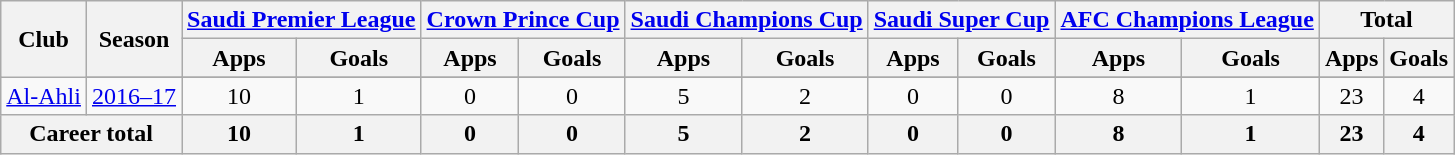<table class="wikitable" style="text-align: center;">
<tr>
<th rowspan="2">Club</th>
<th rowspan="2">Season</th>
<th colspan="2"><a href='#'>Saudi Premier League</a></th>
<th colspan="2"><a href='#'>Crown Prince Cup</a></th>
<th colspan="2"><a href='#'>Saudi Champions Cup</a></th>
<th colspan="2"><a href='#'>Saudi Super Cup</a></th>
<th colspan="2"><a href='#'>AFC Champions League</a></th>
<th colspan="2">Total</th>
</tr>
<tr>
<th>Apps</th>
<th>Goals</th>
<th>Apps</th>
<th>Goals</th>
<th>Apps</th>
<th>Goals</th>
<th>Apps</th>
<th>Goals</th>
<th>Apps</th>
<th>Goals</th>
<th>Apps</th>
<th>Goals</th>
</tr>
<tr>
<td rowspan="2"><a href='#'>Al-Ahli</a></td>
</tr>
<tr>
<td><a href='#'>2016–17</a></td>
<td>10</td>
<td>1</td>
<td>0</td>
<td>0</td>
<td>5</td>
<td>2</td>
<td>0</td>
<td>0</td>
<td>8</td>
<td>1</td>
<td>23</td>
<td>4</td>
</tr>
<tr>
<th colspan=2>Career total</th>
<th>10</th>
<th>1</th>
<th>0</th>
<th>0</th>
<th>5</th>
<th>2</th>
<th>0</th>
<th>0</th>
<th>8</th>
<th>1</th>
<th>23</th>
<th>4</th>
</tr>
</table>
